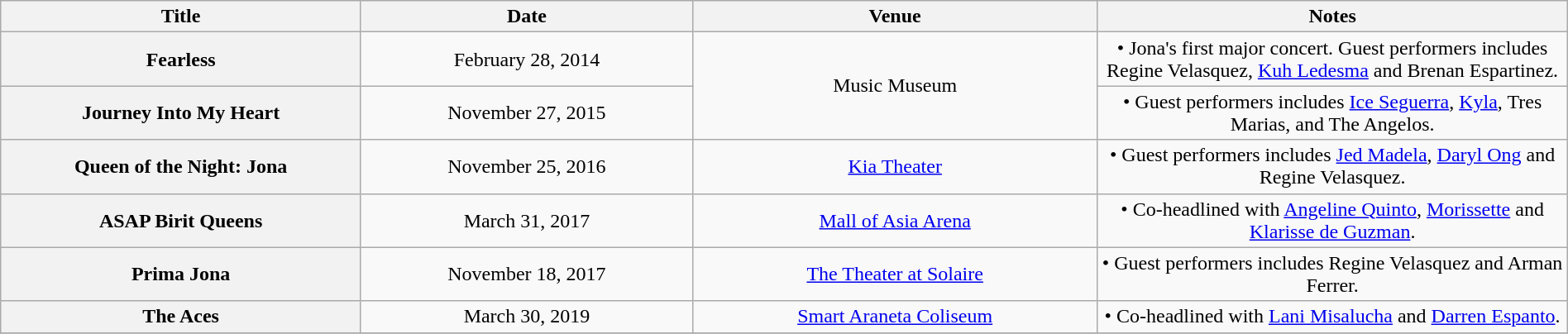<table class="wikitable sortable plainrowheaders" style="text-align:center;" width=100%>
<tr>
<th scope="col" width=23%>Title</th>
<th scope="col">Date</th>
<th scope="col">Venue</th>
<th scope="col" width=30% class="unsortable">Notes</th>
</tr>
<tr>
<th><strong>Fearless</strong></th>
<td>February 28, 2014</td>
<td rowspan="2">Music Museum</td>
<td colspan="2">• Jona's first major concert. Guest performers includes Regine Velasquez, <a href='#'>Kuh Ledesma</a> and Brenan Espartinez.</td>
</tr>
<tr>
<th>Journey Into My Heart</th>
<td>November 27, 2015</td>
<td colspan="2">• Guest performers includes <a href='#'>Ice Seguerra</a>, <a href='#'>Kyla</a>, Tres Marias, and The Angelos.</td>
</tr>
<tr>
<th>Queen of the Night: Jona</th>
<td>November 25, 2016</td>
<td><a href='#'>Kia Theater</a></td>
<td colspan="2">• Guest performers includes <a href='#'>Jed Madela</a>, <a href='#'>Daryl Ong</a> and Regine Velasquez.</td>
</tr>
<tr>
<th>ASAP Birit Queens</th>
<td>March 31, 2017</td>
<td><a href='#'>Mall of Asia Arena</a></td>
<td colspan="2">• Co-headlined with <a href='#'>Angeline Quinto</a>, <a href='#'>Morissette</a> and <a href='#'>Klarisse de Guzman</a>.</td>
</tr>
<tr>
<th>Prima Jona</th>
<td>November 18, 2017</td>
<td><a href='#'>The Theater at Solaire</a></td>
<td colspan="2">• Guest performers includes Regine Velasquez and Arman Ferrer.</td>
</tr>
<tr>
<th>The Aces</th>
<td>March 30, 2019</td>
<td><a href='#'>Smart Araneta Coliseum</a></td>
<td colspan="2">• Co-headlined with <a href='#'>Lani Misalucha</a> and <a href='#'>Darren Espanto</a>.</td>
</tr>
<tr>
</tr>
</table>
